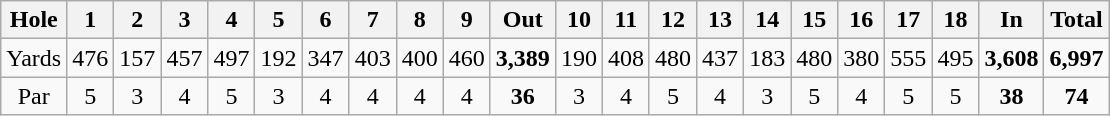<table class="wikitable" style="text-align:center">
<tr>
<th align="left">Hole</th>
<th>1</th>
<th>2</th>
<th>3</th>
<th>4</th>
<th>5</th>
<th>6</th>
<th>7</th>
<th>8</th>
<th>9</th>
<th>Out</th>
<th>10</th>
<th>11</th>
<th>12</th>
<th>13</th>
<th>14</th>
<th>15</th>
<th>16</th>
<th>17</th>
<th>18</th>
<th>In</th>
<th>Total</th>
</tr>
<tr>
<td align="center">Yards</td>
<td>476</td>
<td>157</td>
<td>457</td>
<td>497</td>
<td>192</td>
<td>347</td>
<td>403</td>
<td>400</td>
<td>460</td>
<td><strong>3,389</strong></td>
<td>190</td>
<td>408</td>
<td>480</td>
<td>437</td>
<td>183</td>
<td>480</td>
<td>380</td>
<td>555</td>
<td>495</td>
<td><strong>3,608</strong></td>
<td><strong>6,997</strong></td>
</tr>
<tr>
<td align="center">Par</td>
<td>5</td>
<td>3</td>
<td>4</td>
<td>5</td>
<td>3</td>
<td>4</td>
<td>4</td>
<td>4</td>
<td>4</td>
<td><strong>36</strong></td>
<td>3</td>
<td>4</td>
<td>5</td>
<td>4</td>
<td>3</td>
<td>5</td>
<td>4</td>
<td>5</td>
<td>5</td>
<td><strong>38</strong></td>
<td><strong>74</strong></td>
</tr>
</table>
